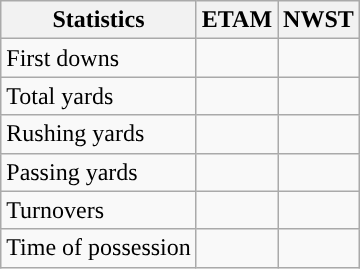<table class="wikitable" style="float:left">
<tr>
<th>Statistics</th>
<th>ETAM</th>
<th>NWST</th>
</tr>
<tr>
<td>First downs</td>
<td></td>
<td></td>
</tr>
<tr>
<td>Total yards</td>
<td></td>
<td></td>
</tr>
<tr>
<td>Rushing yards</td>
<td></td>
<td></td>
</tr>
<tr>
<td>Passing yards</td>
<td></td>
<td></td>
</tr>
<tr>
<td>Turnovers</td>
<td></td>
<td></td>
</tr>
<tr>
<td>Time of possession</td>
<td></td>
<td></td>
</tr>
</table>
